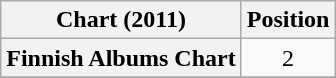<table class="wikitable sortable plainrowheaders">
<tr>
<th scope="col">Chart (2011)</th>
<th scope="col">Position</th>
</tr>
<tr>
<th scope="row">Finnish Albums Chart</th>
<td align="center">2</td>
</tr>
<tr>
</tr>
</table>
